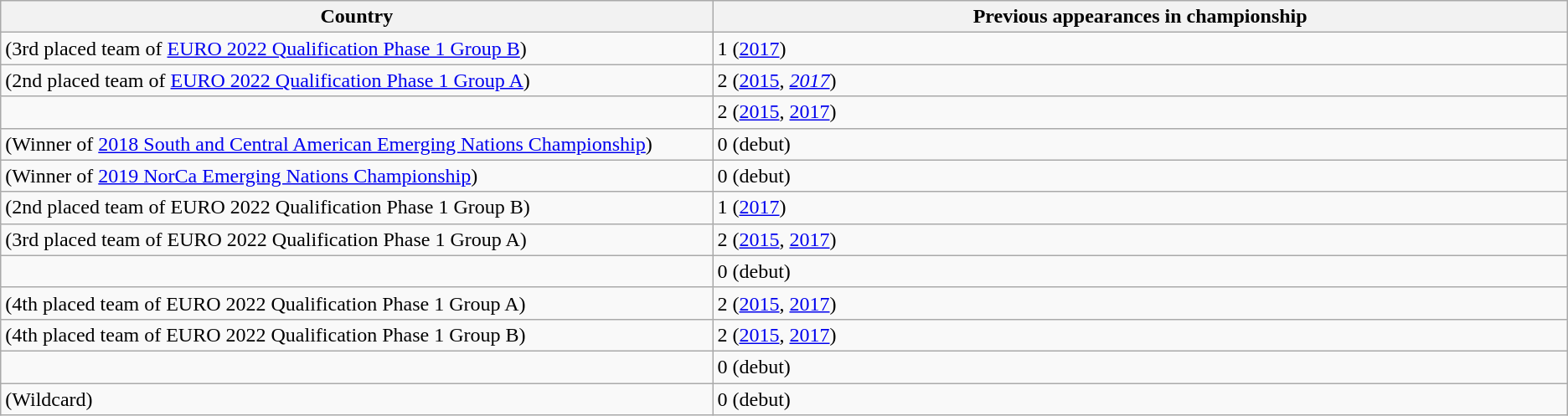<table class="wikitable sortable">
<tr>
<th width=25%>Country</th>
<th width=30%>Previous appearances in championship</th>
</tr>
<tr>
<td> (3rd placed team of <a href='#'>EURO 2022 Qualification Phase 1 Group B</a>)</td>
<td>1 (<a href='#'>2017</a>)</td>
</tr>
<tr>
<td> (2nd placed team of <a href='#'>EURO 2022 Qualification Phase 1 Group A</a>)</td>
<td>2 (<a href='#'>2015</a>, <em><a href='#'>2017</a></em>)</td>
</tr>
<tr>
<td></td>
<td>2 (<a href='#'>2015</a>, <a href='#'>2017</a>)</td>
</tr>
<tr>
<td>  (Winner of <a href='#'>2018 South and Central American Emerging Nations Championship</a>)</td>
<td>0 (debut)</td>
</tr>
<tr>
<td> (Winner of <a href='#'>2019 NorCa Emerging Nations Championship</a>)</td>
<td>0 (debut)</td>
</tr>
<tr>
<td> (2nd placed team of EURO 2022 Qualification Phase 1 Group B)</td>
<td>1 (<a href='#'>2017</a>)</td>
</tr>
<tr>
<td> (3rd placed team of EURO 2022 Qualification Phase 1 Group A)</td>
<td>2 (<a href='#'>2015</a>, <a href='#'>2017</a>)</td>
</tr>
<tr>
<td></td>
<td>0 (debut)</td>
</tr>
<tr>
<td> (4th placed team of EURO 2022 Qualification Phase 1 Group A)</td>
<td>2 (<a href='#'>2015</a>, <a href='#'>2017</a>)</td>
</tr>
<tr>
<td> (4th placed team of EURO 2022 Qualification Phase 1 Group B)</td>
<td>2 (<a href='#'>2015</a>, <a href='#'>2017</a>)</td>
</tr>
<tr>
<td></td>
<td>0 (debut)</td>
</tr>
<tr>
<td> (Wildcard)</td>
<td>0 (debut)</td>
</tr>
</table>
